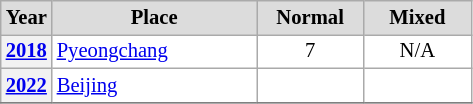<table class="wikitable plainrowheaders" style="background:#fff; font-size:86%; line-height:16px; border:gray solid 1px; border-collapse:collapse;">
<tr style="background:#ccc; text-align:center;">
<th scope="col" style="background:#dcdcdc; width:25px;">Year</th>
<th scope="col" style="background:#dcdcdc; width:130px;">Place</th>
<th scope="col" style="background:#dcdcdc; width:65px;">Normal</th>
<th scope="col" style="background:#dcdcdc; width:65px;">Mixed</th>
</tr>
<tr>
<th scope=row align=center><a href='#'>2018</a></th>
<td align=left> <a href='#'>Pyeongchang</a></td>
<td align=center>7</td>
<td align=center>N/A</td>
</tr>
<tr>
<th scope=row align=center><a href='#'>2022</a></th>
<td align=left> <a href='#'>Beijing</a></td>
<td align=center></td>
<td align=center></td>
</tr>
<tr>
</tr>
</table>
